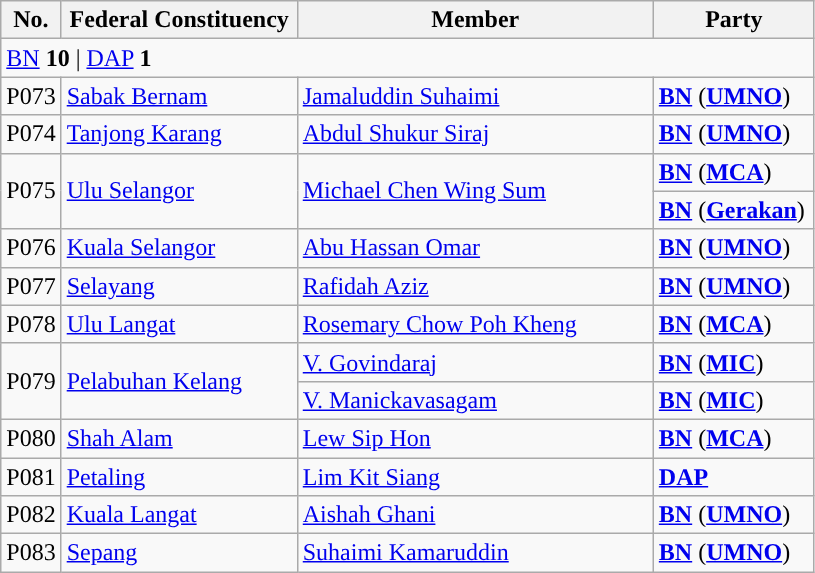<table class="wikitable sortable">
<tr>
<th style="width:30px;">No.</th>
<th style="width:150px;">Federal Constituency</th>
<th style="width:230px;">Member</th>
<th style="width:100px;">Party</th>
</tr>
<tr>
<td colspan="4"><a href='#'>BN</a> <strong>10</strong> | <a href='#'>DAP</a> <strong>1</strong></td>
</tr>
<tr>
<td>P073</td>
<td><a href='#'>Sabak Bernam</a></td>
<td><a href='#'>Jamaluddin Suhaimi</a></td>
<td><strong><a href='#'>BN</a></strong> (<strong><a href='#'>UMNO</a></strong>)</td>
</tr>
<tr>
<td>P074</td>
<td><a href='#'>Tanjong Karang</a></td>
<td><a href='#'>Abdul Shukur Siraj</a></td>
<td><strong><a href='#'>BN</a></strong> (<strong><a href='#'>UMNO</a></strong>)</td>
</tr>
<tr>
<td rowspan=2>P075</td>
<td rowspan=2><a href='#'>Ulu Selangor</a></td>
<td rowspan=2><a href='#'>Michael Chen Wing Sum</a></td>
<td><strong><a href='#'>BN</a></strong> (<strong><a href='#'>MCA</a></strong>)</td>
</tr>
<tr>
<td><strong><a href='#'>BN</a></strong> (<strong><a href='#'>Gerakan</a></strong>)</td>
</tr>
<tr>
<td>P076</td>
<td><a href='#'>Kuala Selangor</a></td>
<td><a href='#'>Abu Hassan Omar</a></td>
<td><strong><a href='#'>BN</a></strong> (<strong><a href='#'>UMNO</a></strong>)</td>
</tr>
<tr>
<td>P077</td>
<td><a href='#'>Selayang</a></td>
<td><a href='#'>Rafidah Aziz</a></td>
<td><strong><a href='#'>BN</a></strong> (<strong><a href='#'>UMNO</a></strong>)</td>
</tr>
<tr>
<td>P078</td>
<td><a href='#'>Ulu Langat</a></td>
<td><a href='#'>Rosemary Chow Poh Kheng</a></td>
<td><strong><a href='#'>BN</a></strong> (<strong><a href='#'>MCA</a></strong>)</td>
</tr>
<tr>
<td rowspan=2>P079</td>
<td rowspan=2><a href='#'>Pelabuhan Kelang</a></td>
<td><a href='#'>V. Govindaraj</a> </td>
<td><strong><a href='#'>BN</a></strong> (<strong><a href='#'>MIC</a></strong>)</td>
</tr>
<tr>
<td><a href='#'>V. Manickavasagam</a> </td>
<td><strong><a href='#'>BN</a></strong> (<strong><a href='#'>MIC</a></strong>)</td>
</tr>
<tr>
<td>P080</td>
<td><a href='#'>Shah Alam</a></td>
<td><a href='#'>Lew Sip Hon</a></td>
<td><strong><a href='#'>BN</a></strong> (<strong><a href='#'>MCA</a></strong>)</td>
</tr>
<tr>
<td>P081</td>
<td><a href='#'>Petaling</a></td>
<td><a href='#'>Lim Kit Siang</a></td>
<td><strong><a href='#'>DAP</a></strong></td>
</tr>
<tr>
<td>P082</td>
<td><a href='#'>Kuala Langat</a></td>
<td><a href='#'>Aishah Ghani</a></td>
<td><strong><a href='#'>BN</a></strong> (<strong><a href='#'>UMNO</a></strong>)</td>
</tr>
<tr>
<td>P083</td>
<td><a href='#'>Sepang</a></td>
<td><a href='#'>Suhaimi Kamaruddin</a></td>
<td><strong><a href='#'>BN</a></strong> (<strong><a href='#'>UMNO</a></strong>)</td>
</tr>
</table>
